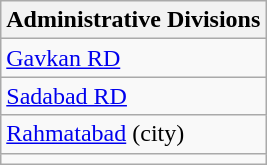<table class="wikitable">
<tr>
<th>Administrative Divisions</th>
</tr>
<tr>
<td><a href='#'>Gavkan RD</a></td>
</tr>
<tr>
<td><a href='#'>Sadabad RD</a></td>
</tr>
<tr>
<td><a href='#'>Rahmatabad</a> (city)</td>
</tr>
<tr>
<td colspan=1></td>
</tr>
</table>
